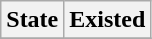<table class=wikitable border="1">
<tr>
<th>State</th>
<th>Existed</th>
</tr>
<tr>
</tr>
</table>
